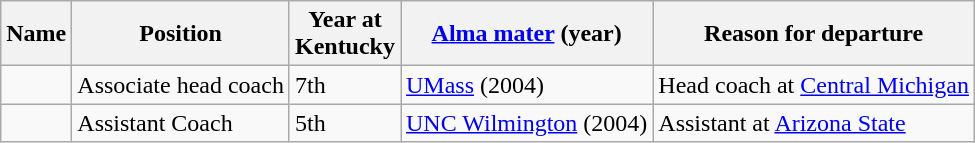<table class="wikitable sortable" style="font-size:100%;" border="1">
<tr>
<th>Name</th>
<th>Position</th>
<th>Year at<br>Kentucky</th>
<th><a href='#'>Alma mater</a> (year)</th>
<th ! class="unsortable">Reason for departure</th>
</tr>
<tr>
<td></td>
<td>Associate head coach</td>
<td>7th</td>
<td><a href='#'>UMass</a> (2004)</td>
<td>Head coach at <a href='#'>Central Michigan</a></td>
</tr>
<tr>
<td></td>
<td>Assistant Coach</td>
<td>5th</td>
<td><a href='#'>UNC Wilmington</a> (2004)</td>
<td>Assistant at <a href='#'>Arizona State</a></td>
</tr>
</table>
